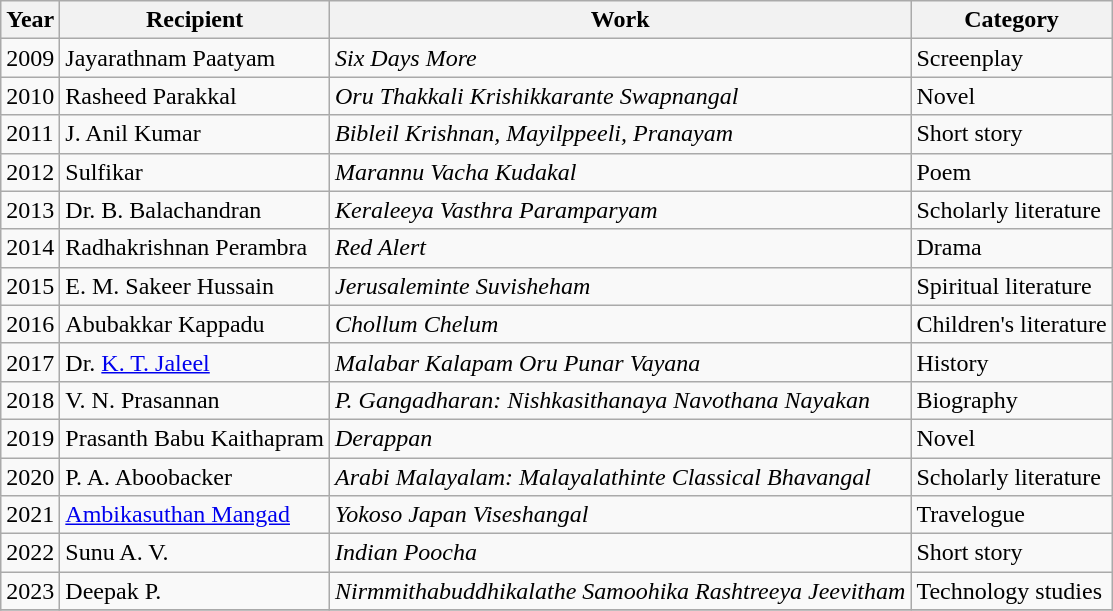<table class="wikitable">
<tr>
<th>Year</th>
<th>Recipient</th>
<th>Work</th>
<th>Category</th>
</tr>
<tr>
<td>2009</td>
<td>Jayarathnam Paatyam</td>
<td><em>Six Days More</em></td>
<td>Screenplay</td>
</tr>
<tr>
<td>2010</td>
<td>Rasheed Parakkal</td>
<td><em>Oru Thakkali Krishikkarante Swapnangal</em></td>
<td>Novel</td>
</tr>
<tr>
<td>2011</td>
<td>J. Anil Kumar</td>
<td><em>Bibleil Krishnan, Mayilppeeli, Pranayam</em></td>
<td>Short story</td>
</tr>
<tr>
<td>2012</td>
<td>Sulfikar</td>
<td><em>Marannu Vacha Kudakal</em></td>
<td>Poem</td>
</tr>
<tr>
<td>2013</td>
<td>Dr. B. Balachandran</td>
<td><em>Keraleeya Vasthra Paramparyam</em></td>
<td>Scholarly literature</td>
</tr>
<tr>
<td>2014</td>
<td>Radhakrishnan Perambra</td>
<td><em>Red Alert</em></td>
<td>Drama</td>
</tr>
<tr>
<td>2015</td>
<td>E. M. Sakeer Hussain</td>
<td><em>Jerusaleminte Suvisheham</em></td>
<td>Spiritual literature</td>
</tr>
<tr>
<td>2016</td>
<td>Abubakkar Kappadu</td>
<td><em>Chollum Chelum</em></td>
<td>Children's literature</td>
</tr>
<tr>
<td>2017</td>
<td>Dr. <a href='#'>K. T. Jaleel</a></td>
<td><em>Malabar Kalapam Oru Punar Vayana</em></td>
<td>History</td>
</tr>
<tr>
<td>2018</td>
<td>V. N. Prasannan</td>
<td><em>P. Gangadharan: Nishkasithanaya Navothana Nayakan</em></td>
<td>Biography</td>
</tr>
<tr>
<td>2019</td>
<td>Prasanth Babu Kaithapram</td>
<td><em>Derappan</em></td>
<td>Novel</td>
</tr>
<tr>
<td>2020</td>
<td>P. A. Aboobacker</td>
<td><em>Arabi Malayalam: Malayalathinte Classical Bhavangal</em></td>
<td>Scholarly literature</td>
</tr>
<tr>
<td>2021</td>
<td><a href='#'>Ambikasuthan Mangad</a></td>
<td><em>Yokoso Japan Viseshangal</em></td>
<td>Travelogue</td>
</tr>
<tr>
<td>2022</td>
<td>Sunu A. V.</td>
<td><em>Indian Poocha</em></td>
<td>Short story</td>
</tr>
<tr>
<td>2023</td>
<td>Deepak P.</td>
<td><em>Nirmmithabuddhikalathe Samoohika Rashtreeya Jeevitham</em></td>
<td>Technology studies</td>
</tr>
<tr>
</tr>
</table>
